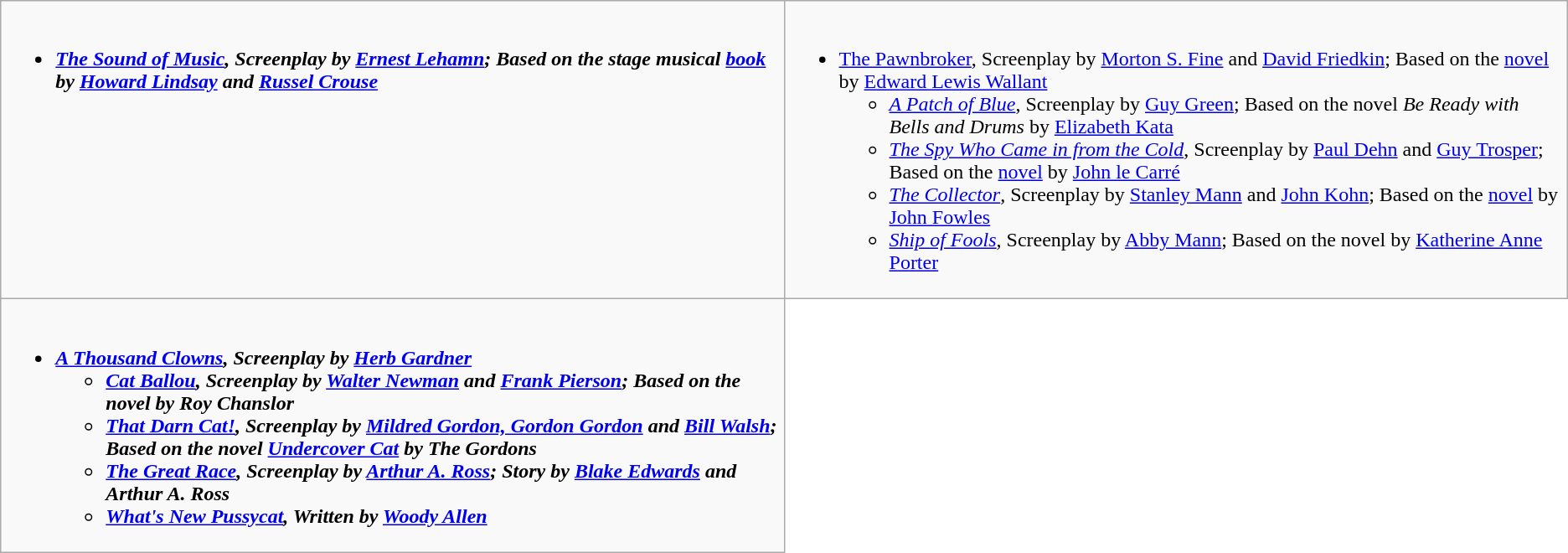<table class="wikitable" style="border:none;">
<tr>
<td valign="top" width="50%"><br><ul><li><strong><em><a href='#'>The Sound of Music</a><em>, Screenplay by <a href='#'>Ernest Lehamn</a>; Based on the stage musical <a href='#'>book</a> by <a href='#'>Howard Lindsay</a> and <a href='#'>Russel Crouse</a><strong></li></ul></td>
<td valign="top"><br><ul><li></em></strong><a href='#'>The Pawnbroker</a></em>, Screenplay by <a href='#'>Morton S. Fine</a> and <a href='#'>David Friedkin</a>; Based on the <a href='#'>novel</a> by <a href='#'>Edward Lewis Wallant</a></strong><ul><li><em><a href='#'>A Patch of Blue</a></em>, Screenplay by <a href='#'>Guy Green</a>; Based on the novel <em>Be Ready with Bells and Drums</em> by <a href='#'>Elizabeth Kata</a></li><li><em><a href='#'>The Spy Who Came in from the Cold</a></em>, Screenplay by <a href='#'>Paul Dehn</a> and <a href='#'>Guy Trosper</a>; Based on the <a href='#'>novel</a> by <a href='#'>John le Carré</a></li><li><em><a href='#'>The Collector</a></em>, Screenplay by <a href='#'>Stanley Mann</a> and <a href='#'>John Kohn</a>; Based on the <a href='#'>novel</a> by <a href='#'>John Fowles</a></li><li><em><a href='#'>Ship of Fools</a></em>, Screenplay by <a href='#'>Abby Mann</a>; Based on the novel by <a href='#'>Katherine Anne Porter</a></li></ul></li></ul></td>
</tr>
<tr>
<td valign="top"><br><ul><li><strong><em><a href='#'>A Thousand Clowns</a><em>, Screenplay by <a href='#'>Herb Gardner</a><strong><ul><li></em><a href='#'>Cat Ballou</a><em>, Screenplay by <a href='#'>Walter Newman</a> and <a href='#'>Frank Pierson</a>; Based on the novel by Roy Chanslor</li><li></em><a href='#'>That Darn Cat!</a><em>, Screenplay by <a href='#'>Mildred Gordon, Gordon Gordon</a> and <a href='#'>Bill Walsh</a>; Based on the novel </em><a href='#'>Undercover Cat</a><em> by The Gordons</li><li></em><a href='#'>The Great Race</a><em>, Screenplay by <a href='#'>Arthur A. Ross</a>; Story by <a href='#'>Blake Edwards</a> and Arthur A. Ross</li><li></em><a href='#'>What's New Pussycat</a><em>, Written by <a href='#'>Woody Allen</a></li></ul></li></ul></td>
<td valign="top" width="50%" style="border:1px solid white; background-color:#ffffff;"> </td>
</tr>
<tr>
</tr>
</table>
